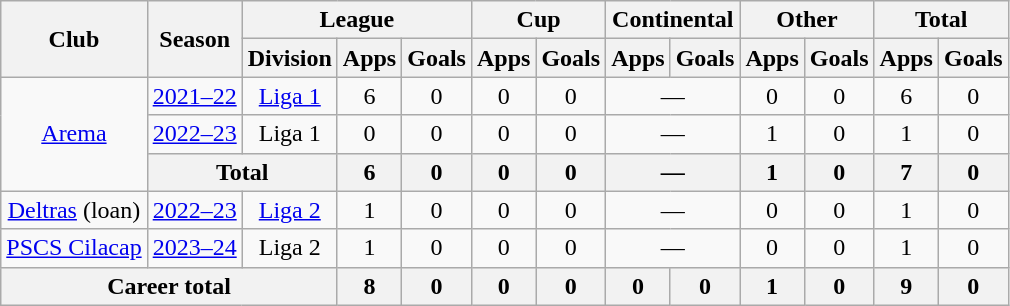<table class="wikitable" style="text-align: center">
<tr>
<th rowspan="2">Club</th>
<th rowspan="2">Season</th>
<th colspan="3">League</th>
<th colspan="2">Cup</th>
<th colspan="2">Continental</th>
<th colspan="2">Other</th>
<th colspan="2">Total</th>
</tr>
<tr>
<th>Division</th>
<th>Apps</th>
<th>Goals</th>
<th>Apps</th>
<th>Goals</th>
<th>Apps</th>
<th>Goals</th>
<th>Apps</th>
<th>Goals</th>
<th>Apps</th>
<th>Goals</th>
</tr>
<tr>
<td rowspan="3"><a href='#'>Arema</a></td>
<td><a href='#'>2021–22</a></td>
<td rowspan="1" valign="center"><a href='#'>Liga 1</a></td>
<td>6</td>
<td>0</td>
<td>0</td>
<td>0</td>
<td colspan="2">—</td>
<td>0</td>
<td>0</td>
<td>6</td>
<td>0</td>
</tr>
<tr>
<td><a href='#'>2022–23</a></td>
<td rowspan="1" valign="center">Liga 1</td>
<td>0</td>
<td>0</td>
<td>0</td>
<td>0</td>
<td colspan="2">—</td>
<td>1</td>
<td>0</td>
<td>1</td>
<td>0</td>
</tr>
<tr>
<th colspan="2">Total</th>
<th>6</th>
<th>0</th>
<th>0</th>
<th>0</th>
<th colspan="2">—</th>
<th>1</th>
<th>0</th>
<th>7</th>
<th>0</th>
</tr>
<tr>
<td><a href='#'>Deltras</a> (loan)</td>
<td><a href='#'>2022–23</a></td>
<td rowspan="1" valign="center"><a href='#'>Liga 2</a></td>
<td>1</td>
<td>0</td>
<td>0</td>
<td>0</td>
<td colspan="2">—</td>
<td>0</td>
<td>0</td>
<td>1</td>
<td>0</td>
</tr>
<tr>
<td><a href='#'>PSCS Cilacap</a></td>
<td><a href='#'>2023–24</a></td>
<td rowspan="1" valign="center">Liga 2</td>
<td>1</td>
<td>0</td>
<td>0</td>
<td>0</td>
<td colspan="2">—</td>
<td>0</td>
<td>0</td>
<td>1</td>
<td>0</td>
</tr>
<tr>
<th colspan=3>Career total</th>
<th>8</th>
<th>0</th>
<th>0</th>
<th>0</th>
<th>0</th>
<th>0</th>
<th>1</th>
<th>0</th>
<th>9</th>
<th>0</th>
</tr>
</table>
